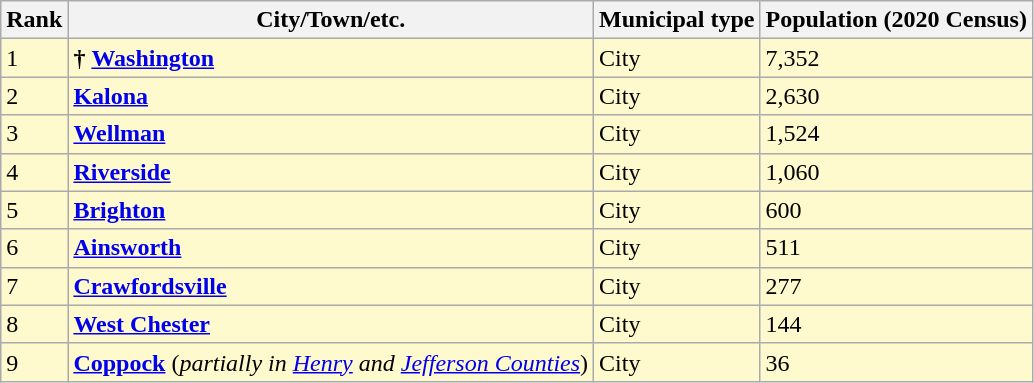<table class="wikitable sortable">
<tr>
<th>Rank</th>
<th>City/Town/etc.</th>
<th>Municipal type</th>
<th>Population (2020 Census)</th>
</tr>
<tr style="background-color:#FFFACD;">
<td>1</td>
<td><strong>†</strong> <strong><a href='#'>Washington</a></strong></td>
<td>City</td>
<td>7,352</td>
</tr>
<tr style="background-color:#FFFACD;">
<td>2</td>
<td><strong><a href='#'>Kalona</a></strong></td>
<td>City</td>
<td>2,630</td>
</tr>
<tr style="background-color:#FFFACD;">
<td>3</td>
<td><strong><a href='#'>Wellman</a></strong></td>
<td>City</td>
<td>1,524</td>
</tr>
<tr style="background-color:#FFFACD;">
<td>4</td>
<td><strong><a href='#'>Riverside</a></strong></td>
<td>City</td>
<td>1,060</td>
</tr>
<tr style="background-color:#FFFACD;">
<td>5</td>
<td><strong><a href='#'>Brighton</a></strong></td>
<td>City</td>
<td>600</td>
</tr>
<tr style="background-color:#FFFACD;">
<td>6</td>
<td><strong><a href='#'>Ainsworth</a></strong></td>
<td>City</td>
<td>511</td>
</tr>
<tr style="background-color:#FFFACD;">
<td>7</td>
<td><strong><a href='#'>Crawfordsville</a></strong></td>
<td>City</td>
<td>277</td>
</tr>
<tr style="background-color:#FFFACD;">
<td>8</td>
<td><strong><a href='#'>West Chester</a></strong></td>
<td>City</td>
<td>144</td>
</tr>
<tr style="background-color:#FFFACD;">
<td>9</td>
<td><strong><a href='#'>Coppock</a></strong>  (<em>partially in <a href='#'>Henry</a> and <a href='#'>Jefferson Counties</a></em>)</td>
<td>City</td>
<td>36</td>
</tr>
</table>
